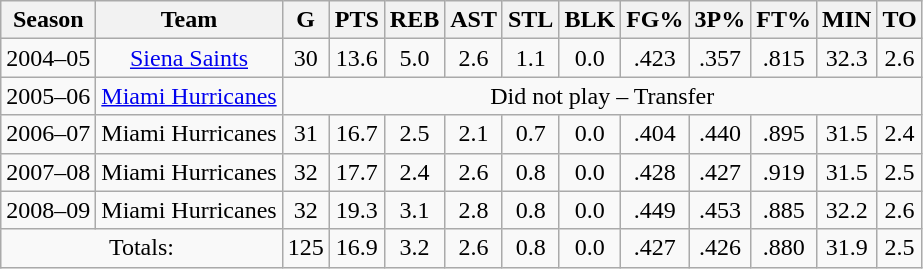<table class="wikitable" style="text-align: center;">
<tr>
<th>Season</th>
<th>Team</th>
<th>G</th>
<th>PTS</th>
<th>REB</th>
<th>AST</th>
<th>STL</th>
<th>BLK</th>
<th>FG%</th>
<th>3P%</th>
<th>FT%</th>
<th>MIN</th>
<th>TO</th>
</tr>
<tr>
<td>2004–05</td>
<td><a href='#'>Siena Saints</a></td>
<td>30</td>
<td>13.6</td>
<td>5.0</td>
<td>2.6</td>
<td>1.1</td>
<td>0.0</td>
<td>.423</td>
<td>.357</td>
<td>.815</td>
<td>32.3</td>
<td>2.6</td>
</tr>
<tr>
<td>2005–06</td>
<td><a href='#'>Miami Hurricanes</a></td>
<td rowspan=1 colspan=11 align=center>Did not play – Transfer</td>
</tr>
<tr>
<td>2006–07</td>
<td>Miami Hurricanes</td>
<td>31</td>
<td>16.7</td>
<td>2.5</td>
<td>2.1</td>
<td>0.7</td>
<td>0.0</td>
<td>.404</td>
<td>.440</td>
<td>.895</td>
<td>31.5</td>
<td>2.4</td>
</tr>
<tr>
<td>2007–08</td>
<td>Miami Hurricanes</td>
<td>32</td>
<td>17.7</td>
<td>2.4</td>
<td>2.6</td>
<td>0.8</td>
<td>0.0</td>
<td>.428</td>
<td>.427</td>
<td>.919</td>
<td>31.5</td>
<td>2.5</td>
</tr>
<tr>
<td>2008–09</td>
<td>Miami Hurricanes</td>
<td>32</td>
<td>19.3</td>
<td>3.1</td>
<td>2.8</td>
<td>0.8</td>
<td>0.0</td>
<td>.449</td>
<td>.453</td>
<td>.885</td>
<td>32.2</td>
<td>2.6</td>
</tr>
<tr>
<td colspan=2>Totals:</td>
<td>125</td>
<td>16.9</td>
<td>3.2</td>
<td>2.6</td>
<td>0.8</td>
<td>0.0</td>
<td>.427</td>
<td>.426</td>
<td>.880</td>
<td>31.9</td>
<td>2.5</td>
</tr>
</table>
